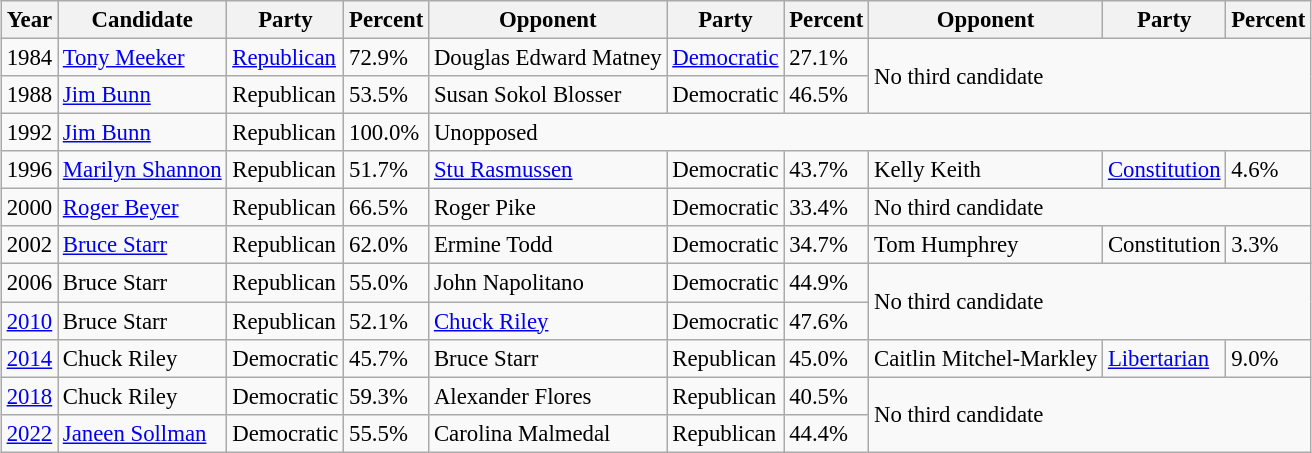<table class="wikitable sortable" style="margin:0.5em auto; font-size:95%;">
<tr>
<th>Year</th>
<th>Candidate</th>
<th>Party</th>
<th>Percent</th>
<th>Opponent</th>
<th>Party</th>
<th>Percent</th>
<th>Opponent</th>
<th>Party</th>
<th>Percent</th>
</tr>
<tr>
<td>1984</td>
<td><a href='#'>Tony Meeker</a></td>
<td><a href='#'>Republican</a></td>
<td>72.9%</td>
<td>Douglas Edward Matney</td>
<td><a href='#'>Democratic</a></td>
<td>27.1%</td>
<td colspan=3 rowspan=2>No third candidate</td>
</tr>
<tr>
<td>1988</td>
<td><a href='#'>Jim Bunn</a></td>
<td>Republican</td>
<td>53.5%</td>
<td>Susan Sokol Blosser</td>
<td>Democratic</td>
<td>46.5%</td>
</tr>
<tr>
<td>1992</td>
<td><a href='#'>Jim Bunn</a></td>
<td>Republican</td>
<td>100.0%</td>
<td colspan=6>Unopposed</td>
</tr>
<tr>
<td>1996</td>
<td><a href='#'>Marilyn Shannon</a></td>
<td>Republican</td>
<td>51.7%</td>
<td><a href='#'>Stu Rasmussen</a></td>
<td>Democratic</td>
<td>43.7%</td>
<td>Kelly Keith</td>
<td><a href='#'>Constitution</a></td>
<td>4.6%</td>
</tr>
<tr>
<td>2000</td>
<td><a href='#'>Roger Beyer</a></td>
<td>Republican</td>
<td>66.5%</td>
<td>Roger Pike</td>
<td>Democratic</td>
<td>33.4%</td>
<td colspan=3>No third candidate</td>
</tr>
<tr>
<td>2002</td>
<td><a href='#'>Bruce Starr</a></td>
<td>Republican</td>
<td>62.0%</td>
<td>Ermine Todd</td>
<td>Democratic</td>
<td>34.7%</td>
<td>Tom Humphrey</td>
<td>Constitution</td>
<td>3.3%</td>
</tr>
<tr>
<td>2006</td>
<td>Bruce Starr</td>
<td>Republican</td>
<td>55.0%</td>
<td>John Napolitano</td>
<td>Democratic</td>
<td>44.9%</td>
<td colspan=3 rowspan=2>No third candidate</td>
</tr>
<tr>
<td><a href='#'>2010</a></td>
<td>Bruce Starr</td>
<td>Republican</td>
<td>52.1%</td>
<td><a href='#'>Chuck Riley</a></td>
<td>Democratic</td>
<td>47.6%</td>
</tr>
<tr>
<td><a href='#'>2014</a></td>
<td>Chuck Riley</td>
<td>Democratic</td>
<td>45.7%</td>
<td>Bruce Starr</td>
<td>Republican</td>
<td>45.0%</td>
<td>Caitlin Mitchel-Markley</td>
<td><a href='#'>Libertarian</a></td>
<td>9.0%</td>
</tr>
<tr>
<td><a href='#'>2018</a></td>
<td>Chuck Riley</td>
<td>Democratic</td>
<td>59.3%</td>
<td>Alexander Flores</td>
<td>Republican</td>
<td>40.5%</td>
<td colspan=3 rowspan=2>No third candidate</td>
</tr>
<tr>
<td><a href='#'>2022</a></td>
<td><a href='#'>Janeen Sollman</a></td>
<td>Democratic</td>
<td>55.5%</td>
<td>Carolina Malmedal</td>
<td>Republican</td>
<td>44.4%</td>
</tr>
</table>
